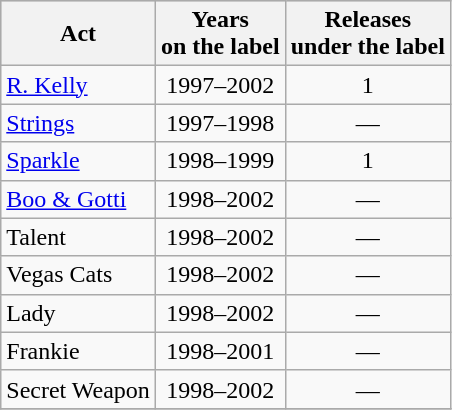<table class="wikitable">
<tr style="background:#ccc;">
<th style="text-align:center;">Act</th>
<th style="text-align:center;">Years <br>on the label</th>
<th style="text-align:center;">Releases <br>under the label</th>
</tr>
<tr>
<td><a href='#'>R. Kelly</a></td>
<td style="text-align:center;">1997–2002</td>
<td style="text-align:center;">1</td>
</tr>
<tr>
<td><a href='#'>Strings</a></td>
<td style="text-align:center;">1997–1998</td>
<td style="text-align:center;">—</td>
</tr>
<tr>
<td><a href='#'>Sparkle</a></td>
<td style="text-align:center;">1998–1999</td>
<td style="text-align:center;">1</td>
</tr>
<tr>
<td><a href='#'>Boo & Gotti</a></td>
<td style="text-align:center;">1998–2002</td>
<td style="text-align:center;">—</td>
</tr>
<tr>
<td>Talent</td>
<td style="text-align:center;">1998–2002</td>
<td style="text-align:center;">—</td>
</tr>
<tr>
<td>Vegas Cats</td>
<td style="text-align:center;">1998–2002</td>
<td style="text-align:center;">—</td>
</tr>
<tr>
<td>Lady</td>
<td style="text-align:center;">1998–2002</td>
<td style="text-align:center;">—</td>
</tr>
<tr>
<td>Frankie</td>
<td style="text-align:center;">1998–2001</td>
<td style="text-align:center;">—</td>
</tr>
<tr>
<td>Secret Weapon</td>
<td style="text-align:center;">1998–2002</td>
<td style="text-align:center;">—</td>
</tr>
<tr>
</tr>
</table>
